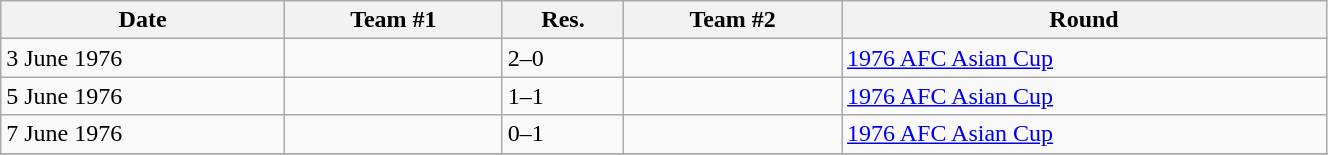<table class="wikitable" style="text-align: left;" width="70%">
<tr>
<th>Date</th>
<th>Team #1</th>
<th>Res.</th>
<th>Team #2</th>
<th>Round</th>
</tr>
<tr>
<td>3 June 1976</td>
<td></td>
<td>2–0</td>
<td></td>
<td><a href='#'>1976 AFC Asian Cup</a></td>
</tr>
<tr>
<td>5 June 1976</td>
<td></td>
<td>1–1</td>
<td></td>
<td><a href='#'>1976 AFC Asian Cup</a></td>
</tr>
<tr>
<td>7 June 1976</td>
<td></td>
<td>0–1</td>
<td></td>
<td><a href='#'>1976 AFC Asian Cup</a></td>
</tr>
<tr>
</tr>
</table>
